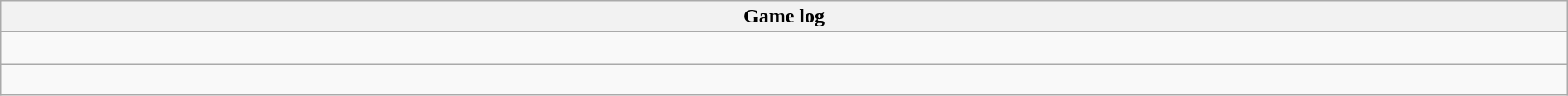<table class="wikitable collapsible collapsed" width="100%">
<tr>
<th>Game log</th>
</tr>
<tr>
<td><br></td>
</tr>
<tr>
<td><br></td>
</tr>
</table>
